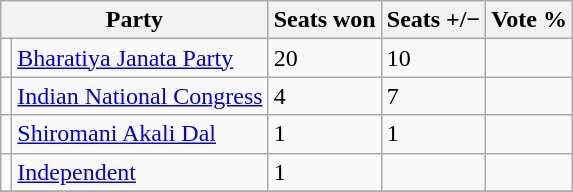<table class="sortable wikitable">
<tr>
<th colspan="2">Party</th>
<th>Seats won</th>
<th><strong>Seats +/−</strong></th>
<th>Vote %</th>
</tr>
<tr>
<td></td>
<td><a href='#'>Bharatiya Janata Party</a></td>
<td>20</td>
<td>10</td>
<td></td>
</tr>
<tr>
<td></td>
<td><a href='#'>Indian National Congress</a></td>
<td>4</td>
<td>7</td>
<td></td>
</tr>
<tr>
<td></td>
<td><a href='#'>Shiromani Akali Dal</a></td>
<td>1</td>
<td>1</td>
<td></td>
</tr>
<tr>
<td></td>
<td><a href='#'>Independent</a></td>
<td>1</td>
<td></td>
<td></td>
</tr>
<tr>
</tr>
</table>
